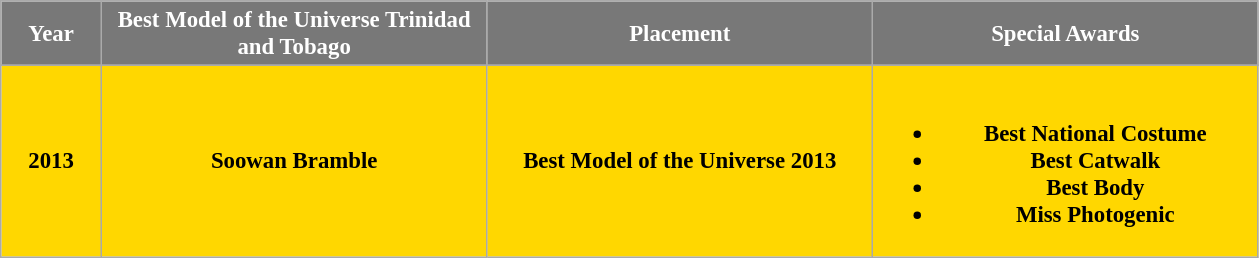<table class="wikitable sortable" style="font-size: 95%; text-align:center">
<tr>
<th width="60" style="background-color:#787878;color:#FFFFFF;">Year</th>
<th width="250" style="background-color:#787878;color:#FFFFFF;">Best Model of the Universe Trinidad and Tobago</th>
<th width="250" style="background-color:#787878;color:#FFFFFF;">Placement</th>
<th width="250" style="background-color:#787878;color:#FFFFFF;">Special Awards</th>
</tr>
<tr>
</tr>
<tr style="background-color:Gold; font-weight: bold">
<td>2013</td>
<td>Soowan Bramble</td>
<td>Best Model of the Universe 2013</td>
<td><br><ul><li>Best National Costume</li><li>Best Catwalk</li><li>Best Body</li><li>Miss Photogenic</li></ul></td>
</tr>
</table>
